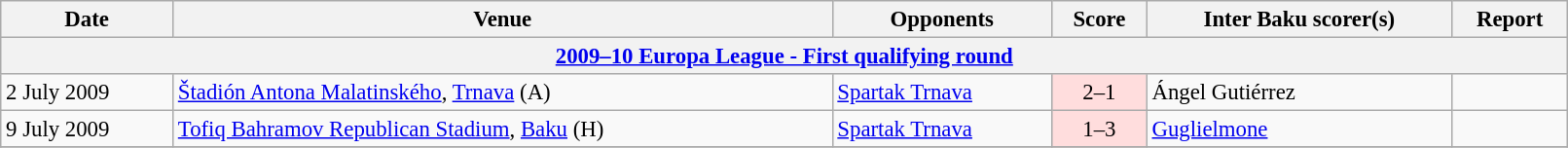<table class="wikitable" width=85%; style="text-align: left; font-size:95%;">
<tr>
<th>Date</th>
<th>Venue</th>
<th>Opponents</th>
<th>Score</th>
<th>Inter Baku scorer(s)</th>
<th>Report</th>
</tr>
<tr>
<th colspan=7><a href='#'>2009–10 Europa League - First qualifying round</a></th>
</tr>
<tr>
<td>2 July 2009</td>
<td><a href='#'>Štadión Antona Malatinského</a>, <a href='#'>Trnava</a> (A)</td>
<td> <a href='#'>Spartak Trnava</a></td>
<td align=center bgcolor=ffdddd>2–1</td>
<td>Ángel Gutiérrez</td>
<td></td>
</tr>
<tr>
<td>9 July 2009</td>
<td><a href='#'>Tofiq Bahramov Republican Stadium</a>, <a href='#'>Baku</a> (H)</td>
<td> <a href='#'>Spartak Trnava</a></td>
<td align=center bgcolor=ffdddd>1–3</td>
<td><a href='#'>Guglielmone</a></td>
<td></td>
</tr>
<tr>
</tr>
</table>
